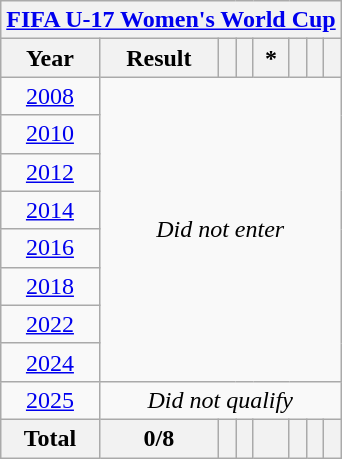<table class="wikitable" style="text-align: center;">
<tr>
<th colspan=9><a href='#'>FIFA U-17 Women's World Cup</a></th>
</tr>
<tr>
<th>Year</th>
<th>Result</th>
<th></th>
<th></th>
<th> *</th>
<th></th>
<th></th>
<th></th>
</tr>
<tr>
<td> <a href='#'>2008</a></td>
<td rowspan=8 colspan=8><em>Did not enter</em></td>
</tr>
<tr>
<td> <a href='#'>2010</a></td>
</tr>
<tr>
<td> <a href='#'>2012</a></td>
</tr>
<tr>
<td> <a href='#'>2014</a></td>
</tr>
<tr>
<td> <a href='#'>2016</a></td>
</tr>
<tr>
<td> <a href='#'>2018</a></td>
</tr>
<tr>
<td> <a href='#'>2022</a></td>
</tr>
<tr>
<td> <a href='#'>2024</a></td>
</tr>
<tr>
<td> <a href='#'>2025</a></td>
<td colspan=8><em>Did not qualify</em></td>
</tr>
<tr>
<th>Total</th>
<th>0/8</th>
<th></th>
<th></th>
<th></th>
<th></th>
<th></th>
<th></th>
</tr>
</table>
